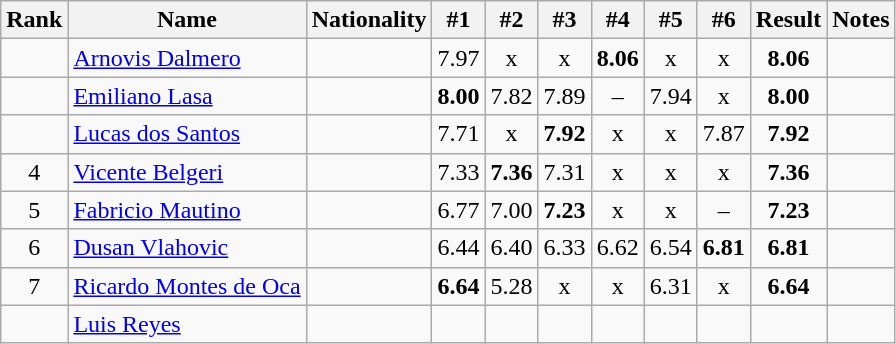<table class="wikitable sortable" style="text-align:center">
<tr>
<th>Rank</th>
<th>Name</th>
<th>Nationality</th>
<th>#1</th>
<th>#2</th>
<th>#3</th>
<th>#4</th>
<th>#5</th>
<th>#6</th>
<th>Result</th>
<th>Notes</th>
</tr>
<tr>
<td></td>
<td align=left><a href='#'>Arnovis Dalmero</a></td>
<td align=left></td>
<td>7.97</td>
<td>x</td>
<td>x</td>
<td><strong>8.06</strong></td>
<td>x</td>
<td>x</td>
<td><strong>8.06</strong></td>
<td></td>
</tr>
<tr>
<td></td>
<td align=left><a href='#'>Emiliano Lasa</a></td>
<td align=left></td>
<td><strong>8.00</strong></td>
<td>7.82</td>
<td>7.89</td>
<td>–</td>
<td>7.94</td>
<td>x</td>
<td><strong>8.00</strong></td>
<td></td>
</tr>
<tr>
<td></td>
<td align=left><a href='#'>Lucas dos Santos</a></td>
<td align=left></td>
<td>7.71</td>
<td>x</td>
<td><strong>7.92</strong></td>
<td>x</td>
<td>x</td>
<td>7.87</td>
<td><strong>7.92</strong></td>
<td></td>
</tr>
<tr>
<td>4</td>
<td align=left><a href='#'>Vicente Belgeri</a></td>
<td align=left></td>
<td>7.33</td>
<td><strong>7.36</strong></td>
<td>7.31</td>
<td>x</td>
<td>x</td>
<td>x</td>
<td><strong>7.36</strong></td>
<td></td>
</tr>
<tr>
<td>5</td>
<td align=left><a href='#'>Fabricio Mautino</a></td>
<td align=left></td>
<td>6.77</td>
<td>7.00</td>
<td><strong>7.23</strong></td>
<td>x</td>
<td>x</td>
<td>–</td>
<td><strong>7.23</strong></td>
<td></td>
</tr>
<tr>
<td>6</td>
<td align=left><a href='#'>Dusan Vlahovic</a></td>
<td align=left></td>
<td>6.44</td>
<td>6.40</td>
<td>6.33</td>
<td>6.62</td>
<td>6.54</td>
<td><strong>6.81</strong></td>
<td><strong>6.81</strong></td>
<td></td>
</tr>
<tr>
<td>7</td>
<td align=left><a href='#'>Ricardo Montes de Oca</a></td>
<td align=left></td>
<td><strong>6.64</strong></td>
<td>5.28</td>
<td>x</td>
<td>x</td>
<td>6.31</td>
<td>x</td>
<td><strong>6.64</strong></td>
<td></td>
</tr>
<tr>
<td></td>
<td align=left><a href='#'>Luis Reyes</a></td>
<td align=left></td>
<td></td>
<td></td>
<td></td>
<td></td>
<td></td>
<td></td>
<td><strong></strong></td>
<td></td>
</tr>
</table>
